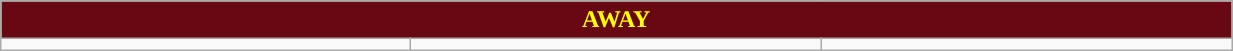<table class="wikitable collapsible collapsed" style="width:65%">
<tr>
<th colspan=16 ! style="color:yellow; background:#670813">AWAY</th>
</tr>
<tr>
<td></td>
<td></td>
<td></td>
</tr>
</table>
